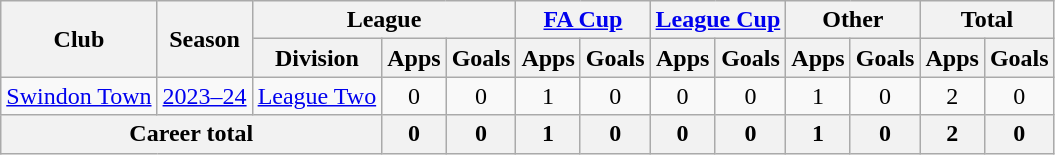<table class="wikitable" style="text-align:center">
<tr>
<th rowspan="2">Club</th>
<th rowspan="2">Season</th>
<th colspan="3">League</th>
<th colspan="2"><a href='#'>FA Cup</a></th>
<th colspan="2"><a href='#'>League Cup</a></th>
<th colspan="2">Other</th>
<th colspan="2">Total</th>
</tr>
<tr>
<th>Division</th>
<th>Apps</th>
<th>Goals</th>
<th>Apps</th>
<th>Goals</th>
<th>Apps</th>
<th>Goals</th>
<th>Apps</th>
<th>Goals</th>
<th>Apps</th>
<th>Goals</th>
</tr>
<tr>
<td rowspan="1"><a href='#'>Swindon Town</a></td>
<td><a href='#'>2023–24</a></td>
<td><a href='#'>League Two</a></td>
<td>0</td>
<td>0</td>
<td>1</td>
<td>0</td>
<td>0</td>
<td>0</td>
<td>1</td>
<td>0</td>
<td>2</td>
<td>0</td>
</tr>
<tr>
<th colspan=3>Career total</th>
<th>0</th>
<th>0</th>
<th>1</th>
<th>0</th>
<th>0</th>
<th>0</th>
<th>1</th>
<th>0</th>
<th>2</th>
<th>0</th>
</tr>
</table>
